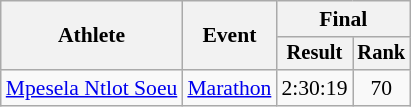<table class=wikitable style="font-size:90%">
<tr>
<th rowspan="2">Athlete</th>
<th rowspan="2">Event</th>
<th colspan="2">Final</th>
</tr>
<tr style="font-size:95%">
<th>Result</th>
<th>Rank</th>
</tr>
<tr align=center>
<td align=left><a href='#'>Mpesela Ntlot Soeu</a></td>
<td align=left><a href='#'>Marathon</a></td>
<td>2:30:19</td>
<td>70</td>
</tr>
</table>
